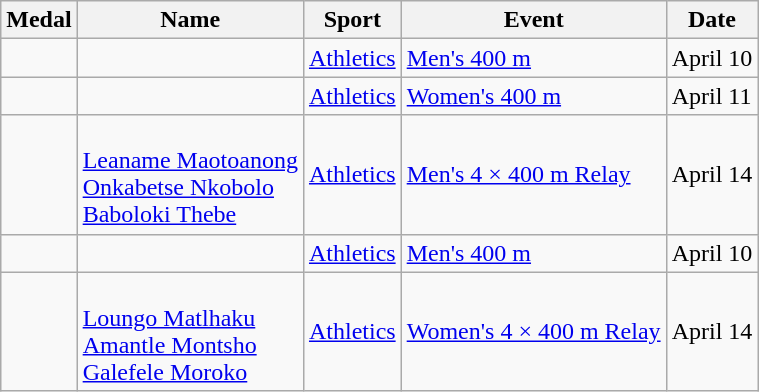<table class="wikitable sortable">
<tr>
<th>Medal</th>
<th>Name</th>
<th>Sport</th>
<th>Event</th>
<th>Date</th>
</tr>
<tr>
<td></td>
<td></td>
<td><a href='#'>Athletics</a></td>
<td><a href='#'>Men's 400 m</a></td>
<td>April 10</td>
</tr>
<tr>
<td></td>
<td></td>
<td><a href='#'>Athletics</a></td>
<td><a href='#'>Women's 400 m</a></td>
<td>April 11</td>
</tr>
<tr>
<td></td>
<td><br><a href='#'>Leaname Maotoanong</a><br><a href='#'>Onkabetse Nkobolo</a><br><a href='#'>Baboloki Thebe</a></td>
<td><a href='#'>Athletics</a></td>
<td><a href='#'>Men's 4 × 400 m Relay</a></td>
<td>April 14</td>
</tr>
<tr>
<td></td>
<td></td>
<td><a href='#'>Athletics</a></td>
<td><a href='#'>Men's 400 m</a></td>
<td>April 10</td>
</tr>
<tr>
<td></td>
<td><br><a href='#'>Loungo Matlhaku</a><br><a href='#'>Amantle Montsho</a><br><a href='#'>Galefele Moroko</a></td>
<td><a href='#'>Athletics</a></td>
<td><a href='#'>Women's 4 × 400 m Relay</a></td>
<td>April 14</td>
</tr>
</table>
